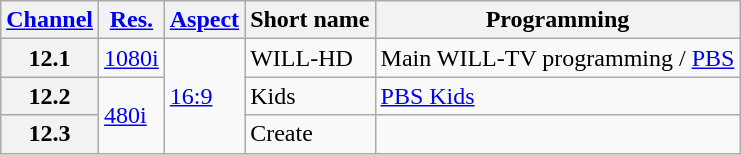<table class="wikitable">
<tr>
<th><a href='#'>Channel</a></th>
<th><a href='#'>Res.</a></th>
<th><a href='#'>Aspect</a></th>
<th>Short name</th>
<th>Programming</th>
</tr>
<tr>
<th scope = "row">12.1</th>
<td><a href='#'>1080i</a></td>
<td rowspan=3><a href='#'>16:9</a></td>
<td>WILL-HD</td>
<td>Main WILL-TV programming / <a href='#'>PBS</a></td>
</tr>
<tr>
<th scope = "row">12.2</th>
<td rowspan=2><a href='#'>480i</a></td>
<td>Kids</td>
<td><a href='#'>PBS Kids</a></td>
</tr>
<tr>
<th scope = "row">12.3</th>
<td>Create</td>
<td></td>
</tr>
</table>
